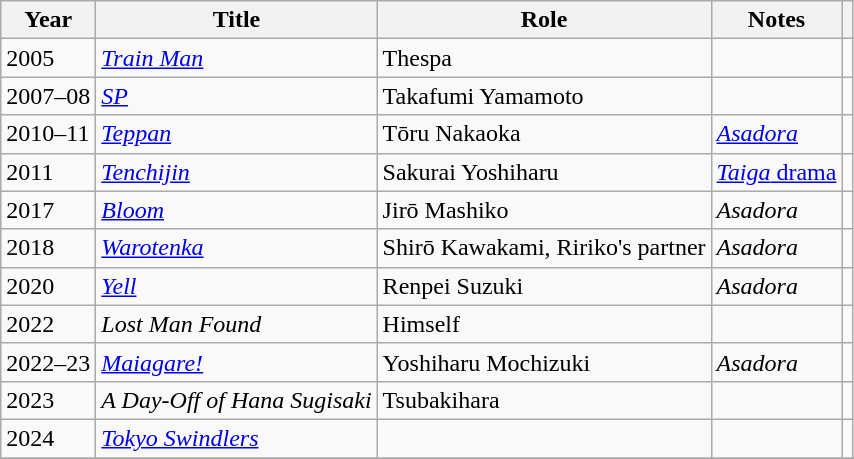<table class="wikitable sortable">
<tr>
<th>Year</th>
<th>Title</th>
<th>Role</th>
<th class="unsortable">Notes</th>
<th class="unsortable"></th>
</tr>
<tr>
<td>2005</td>
<td><em><a href='#'>Train Man</a></em></td>
<td>Thespa</td>
<td></td>
<td></td>
</tr>
<tr>
<td>2007–08</td>
<td><em><a href='#'>SP</a></em></td>
<td>Takafumi Yamamoto</td>
<td></td>
<td></td>
</tr>
<tr>
<td>2010–11</td>
<td><em><a href='#'>Teppan</a></em></td>
<td>Tōru Nakaoka</td>
<td><em><a href='#'>Asadora</a></em></td>
<td></td>
</tr>
<tr>
<td>2011</td>
<td><em><a href='#'>Tenchijin</a></em></td>
<td>Sakurai Yoshiharu</td>
<td><a href='#'><em>Taiga</em> drama</a></td>
<td></td>
</tr>
<tr>
<td>2017</td>
<td><em><a href='#'>Bloom</a></em></td>
<td>Jirō Mashiko</td>
<td><em>Asadora</em></td>
<td></td>
</tr>
<tr>
<td>2018</td>
<td><em><a href='#'>Warotenka</a></em></td>
<td>Shirō Kawakami, Ririko's partner</td>
<td><em>Asadora</em></td>
<td></td>
</tr>
<tr>
<td>2020</td>
<td><em><a href='#'>Yell</a></em></td>
<td>Renpei Suzuki</td>
<td><em>Asadora</em></td>
<td></td>
</tr>
<tr>
<td>2022</td>
<td><em>Lost Man Found</em></td>
<td>Himself</td>
<td></td>
<td></td>
</tr>
<tr>
<td>2022–23</td>
<td><em><a href='#'>Maiagare!</a></em></td>
<td>Yoshiharu Mochizuki</td>
<td><em>Asadora</em></td>
<td></td>
</tr>
<tr>
<td>2023</td>
<td><em>A Day-Off of Hana Sugisaki</em></td>
<td>Tsubakihara</td>
<td></td>
<td></td>
</tr>
<tr>
<td>2024</td>
<td><em><a href='#'>Tokyo Swindlers</a></em></td>
<td></td>
<td></td>
<td></td>
</tr>
<tr>
</tr>
</table>
